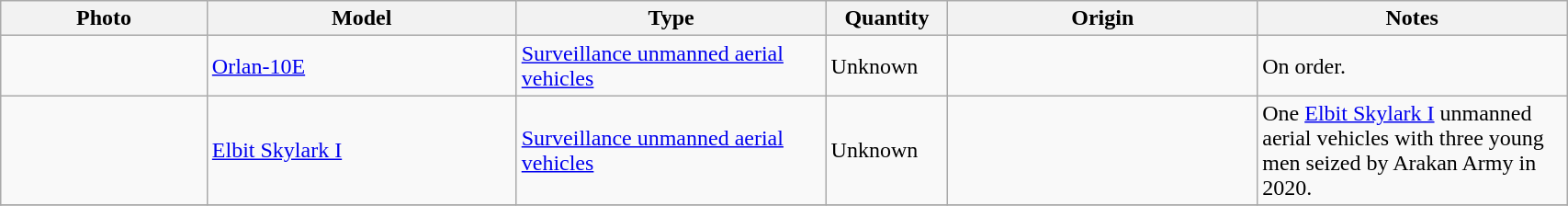<table class="wikitable" style="width:90%;">
<tr>
<th width="10%">Photo</th>
<th width="15%">Model</th>
<th width="15%">Type</th>
<th width="5%">Quantity</th>
<th width="15%">Origin</th>
<th width="15%">Notes</th>
</tr>
<tr>
<td></td>
<td><a href='#'>Orlan-10E</a></td>
<td><a href='#'>Surveillance unmanned aerial vehicles</a></td>
<td>Unknown</td>
<td></td>
<td>On order.</td>
</tr>
<tr>
<td></td>
<td><a href='#'>Elbit Skylark I</a></td>
<td><a href='#'>Surveillance unmanned aerial vehicles</a></td>
<td>Unknown</td>
<td></td>
<td>One <a href='#'>Elbit Skylark I</a> unmanned aerial vehicles with three young men seized by Arakan Army in 2020.</td>
</tr>
<tr>
</tr>
</table>
